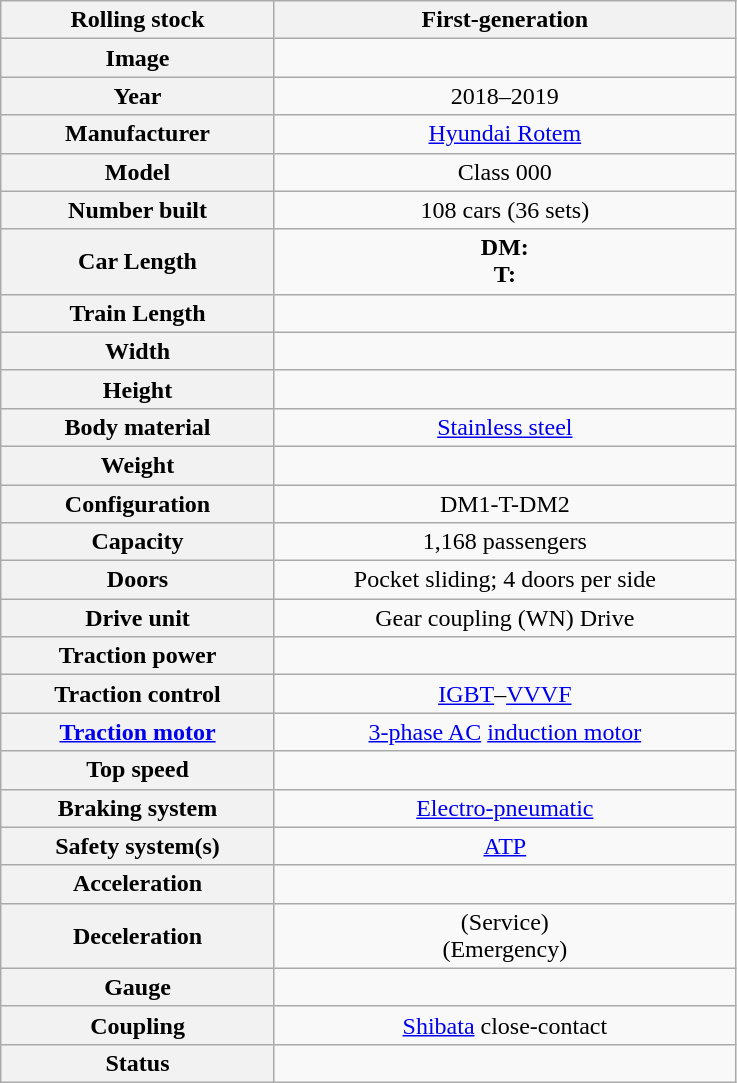<table class="wikitable collapsible" style="text-align:center;">
<tr>
<th width="175px">Rolling stock</th>
<th width="300px">First-generation</th>
</tr>
<tr>
<th>Image</th>
<td></td>
</tr>
<tr>
<th>Year</th>
<td>2018–2019</td>
</tr>
<tr>
<th>Manufacturer</th>
<td><a href='#'>Hyundai Rotem</a></td>
</tr>
<tr>
<th>Model</th>
<td>Class 000</td>
</tr>
<tr>
<th>Number built</th>
<td>108 cars (36 sets)</td>
</tr>
<tr>
<th>Car Length</th>
<td><strong>DM:</strong> <br><strong>T:</strong> </td>
</tr>
<tr>
<th>Train Length</th>
<td></td>
</tr>
<tr>
<th>Width</th>
<td></td>
</tr>
<tr>
<th>Height</th>
<td></td>
</tr>
<tr>
<th>Body material</th>
<td><a href='#'>Stainless steel</a></td>
</tr>
<tr>
<th>Weight</th>
<td> </td>
</tr>
<tr>
<th>Configuration</th>
<td>DM1-T-DM2</td>
</tr>
<tr>
<th>Capacity</th>
<td>1,168 passengers</td>
</tr>
<tr>
<th>Doors</th>
<td>Pocket sliding; 4 doors per side</td>
</tr>
<tr>
<th>Drive unit</th>
<td>Gear coupling (WN) Drive</td>
</tr>
<tr>
<th>Traction power</th>
<td></td>
</tr>
<tr>
<th>Traction control</th>
<td><a href='#'>IGBT</a>–<a href='#'>VVVF</a></td>
</tr>
<tr>
<th><a href='#'>Traction motor</a></th>
<td> <a href='#'>3-phase AC</a> <a href='#'>induction motor</a></td>
</tr>
<tr>
<th>Top speed</th>
<td></td>
</tr>
<tr>
<th>Braking system</th>
<td><a href='#'>Electro-pneumatic</a></td>
</tr>
<tr>
<th>Safety system(s)</th>
<td><a href='#'>ATP</a></td>
</tr>
<tr>
<th>Acceleration</th>
<td></td>
</tr>
<tr>
<th>Deceleration</th>
<td> (Service)<br> (Emergency)</td>
</tr>
<tr>
<th>Gauge</th>
<td></td>
</tr>
<tr>
<th>Coupling</th>
<td><a href='#'>Shibata</a> close-contact</td>
</tr>
<tr>
<th>Status</th>
<td></td>
</tr>
</table>
